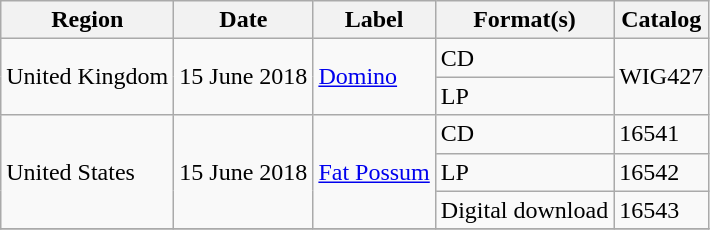<table class="wikitable">
<tr>
<th>Region</th>
<th>Date</th>
<th>Label</th>
<th>Format(s)</th>
<th>Catalog</th>
</tr>
<tr>
<td rowspan="2">United Kingdom</td>
<td rowspan="2">15 June 2018</td>
<td rowspan="2"><a href='#'>Domino</a></td>
<td>CD</td>
<td rowspan="2">WIG427</td>
</tr>
<tr>
<td>LP</td>
</tr>
<tr>
<td rowspan="3">United States</td>
<td rowspan="3">15 June 2018</td>
<td rowspan="3"><a href='#'>Fat Possum</a></td>
<td>CD</td>
<td>16541</td>
</tr>
<tr>
<td>LP</td>
<td>16542</td>
</tr>
<tr>
<td>Digital download</td>
<td>16543</td>
</tr>
<tr>
</tr>
</table>
